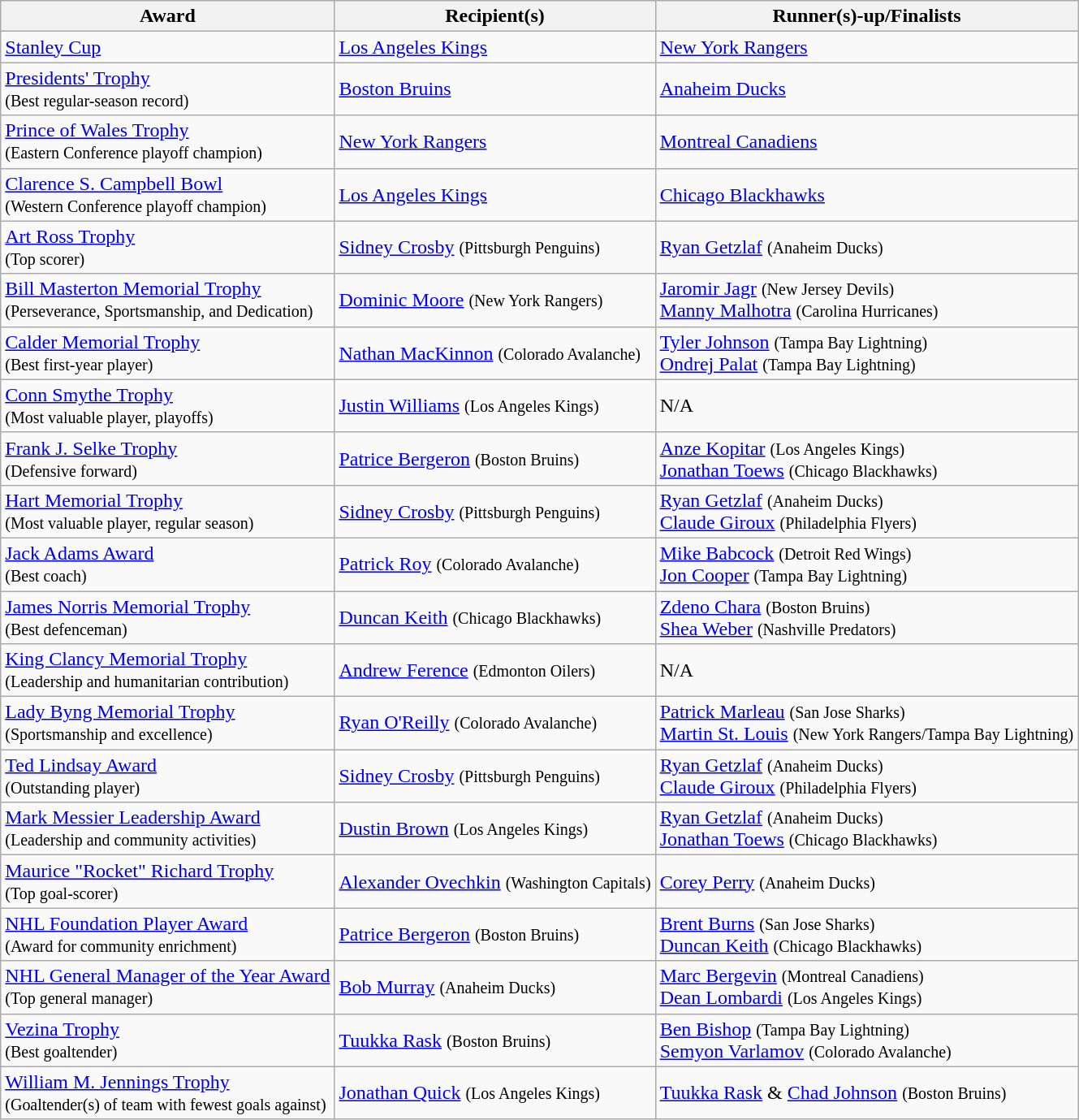<table class="wikitable">
<tr>
<th>Award</th>
<th>Recipient(s)</th>
<th>Runner(s)-up/Finalists</th>
</tr>
<tr>
<td><a href='#'>Stanley Cup</a></td>
<td><a href='#'>Los Angeles Kings</a></td>
<td><a href='#'>New York Rangers</a></td>
</tr>
<tr>
<td><a href='#'>Presidents' Trophy</a><br><small>(Best regular-season record)</small></td>
<td><a href='#'>Boston Bruins</a></td>
<td><a href='#'>Anaheim Ducks</a></td>
</tr>
<tr>
<td><a href='#'>Prince of Wales Trophy</a><br><small>(Eastern Conference playoff champion)</small></td>
<td><a href='#'>New York Rangers</a></td>
<td><a href='#'>Montreal Canadiens</a></td>
</tr>
<tr>
<td><a href='#'>Clarence S. Campbell Bowl</a><br><small>(Western Conference playoff champion)</small></td>
<td><a href='#'>Los Angeles Kings</a></td>
<td><a href='#'>Chicago Blackhawks</a></td>
</tr>
<tr>
<td><a href='#'>Art Ross Trophy</a><br><small>(Top scorer)</small></td>
<td><a href='#'>Sidney Crosby</a> <small>(Pittsburgh Penguins)</small></td>
<td><a href='#'>Ryan Getzlaf</a> <small>(Anaheim Ducks)</small></td>
</tr>
<tr>
<td><a href='#'>Bill Masterton Memorial Trophy</a><br><small>(Perseverance, Sportsmanship, and Dedication)</small></td>
<td><a href='#'>Dominic Moore</a> <small>(New York Rangers)</small></td>
<td><a href='#'>Jaromir Jagr</a> <small>(New Jersey Devils)</small><br><a href='#'>Manny Malhotra</a> <small>(Carolina Hurricanes)</small></td>
</tr>
<tr>
<td><a href='#'>Calder Memorial Trophy</a><br><small>(Best first-year player)</small></td>
<td><a href='#'>Nathan MacKinnon</a> <small>(Colorado Avalanche)</small></td>
<td><a href='#'>Tyler Johnson</a> <small>(Tampa Bay Lightning)</small><br><a href='#'>Ondrej Palat</a> <small>(Tampa Bay Lightning)</small></td>
</tr>
<tr>
<td><a href='#'>Conn Smythe Trophy</a><br><small>(Most valuable player, playoffs)</small></td>
<td><a href='#'>Justin Williams</a> <small>(Los Angeles Kings)</small></td>
<td>N/A</td>
</tr>
<tr>
<td><a href='#'>Frank J. Selke Trophy</a><br><small>(Defensive forward)</small></td>
<td><a href='#'>Patrice Bergeron</a> <small>(Boston Bruins)</small></td>
<td><a href='#'>Anze Kopitar</a> <small>(Los Angeles Kings)</small><br><a href='#'>Jonathan Toews</a> <small>(Chicago Blackhawks)</small></td>
</tr>
<tr>
<td><a href='#'>Hart Memorial Trophy</a><br><small>(Most valuable player, regular season)</small></td>
<td><a href='#'>Sidney Crosby</a> <small>(Pittsburgh Penguins)</small></td>
<td><a href='#'>Ryan Getzlaf</a> <small>(Anaheim Ducks)</small><br><a href='#'>Claude Giroux</a> <small>(Philadelphia Flyers)</small></td>
</tr>
<tr>
<td><a href='#'>Jack Adams Award</a><br><small>(Best coach)</small></td>
<td><a href='#'>Patrick Roy</a> <small>(Colorado Avalanche)</small></td>
<td><a href='#'>Mike Babcock</a> <small>(Detroit Red Wings)</small><br><a href='#'>Jon Cooper</a> <small>(Tampa Bay Lightning)</small></td>
</tr>
<tr>
<td><a href='#'>James Norris Memorial Trophy</a><br><small>(Best defenceman)</small></td>
<td><a href='#'>Duncan Keith</a> <small>(Chicago Blackhawks)</small></td>
<td><a href='#'>Zdeno Chara</a> <small>(Boston Bruins)</small><br><a href='#'>Shea Weber</a> <small>(Nashville Predators)</small></td>
</tr>
<tr>
<td><a href='#'>King Clancy Memorial Trophy</a><br><small>(Leadership and humanitarian contribution)</small></td>
<td><a href='#'>Andrew Ference</a> <small>(Edmonton Oilers)</small></td>
<td>N/A</td>
</tr>
<tr>
<td><a href='#'>Lady Byng Memorial Trophy</a><br><small>(Sportsmanship and excellence)</small></td>
<td><a href='#'>Ryan O'Reilly</a> <small>(Colorado Avalanche)</small></td>
<td><a href='#'>Patrick Marleau</a> <small>(San Jose Sharks)</small><br><a href='#'>Martin St. Louis</a> <small>(New York Rangers/Tampa Bay Lightning)</small></td>
</tr>
<tr>
<td><a href='#'>Ted Lindsay Award</a><br><small>(Outstanding player)</small></td>
<td><a href='#'>Sidney Crosby</a> <small>(Pittsburgh Penguins)</small></td>
<td><a href='#'>Ryan Getzlaf</a> <small>(Anaheim Ducks)</small><br><a href='#'>Claude Giroux</a> <small>(Philadelphia Flyers)</small></td>
</tr>
<tr>
<td><a href='#'>Mark Messier Leadership Award</a><br><small>(Leadership and community activities)</small></td>
<td><a href='#'>Dustin Brown</a> <small>(Los Angeles Kings)</small></td>
<td><a href='#'>Ryan Getzlaf</a> <small>(Anaheim Ducks)</small><br><a href='#'>Jonathan Toews</a> <small>(Chicago Blackhawks)</small></td>
</tr>
<tr>
<td><a href='#'>Maurice "Rocket" Richard Trophy</a><br><small>(Top goal-scorer)</small></td>
<td><a href='#'>Alexander Ovechkin</a> <small>(Washington Capitals)</small></td>
<td><a href='#'>Corey Perry</a> <small>(Anaheim Ducks)</small></td>
</tr>
<tr>
<td><a href='#'>NHL Foundation Player Award</a><br><small>(Award for community enrichment)</small></td>
<td><a href='#'>Patrice Bergeron</a> <small>(Boston Bruins)</small></td>
<td><a href='#'>Brent Burns</a> <small>(San Jose Sharks)</small><br><a href='#'>Duncan Keith</a> <small>(Chicago Blackhawks)</small></td>
</tr>
<tr>
<td><a href='#'>NHL General Manager of the Year Award</a><br><small>(Top general manager)</small></td>
<td><a href='#'>Bob Murray</a> <small>(Anaheim Ducks)</small></td>
<td><a href='#'>Marc Bergevin</a> <small>(Montreal Canadiens)</small><br><a href='#'>Dean Lombardi</a> <small>(Los Angeles Kings)</small></td>
</tr>
<tr>
<td><a href='#'>Vezina Trophy</a><br><small>(Best goaltender)</small></td>
<td><a href='#'>Tuukka Rask</a> <small>(Boston Bruins)</small></td>
<td><a href='#'>Ben Bishop</a> <small>(Tampa Bay Lightning)</small><br><a href='#'>Semyon Varlamov</a> <small>(Colorado Avalanche)</small></td>
</tr>
<tr>
<td><a href='#'>William M. Jennings Trophy</a><br><small>(Goaltender(s) of team with fewest goals against)</small></td>
<td><a href='#'>Jonathan Quick</a> <small>(Los Angeles Kings)</small></td>
<td><a href='#'>Tuukka Rask</a> & <a href='#'>Chad Johnson</a> <small>(Boston Bruins)</small></td>
</tr>
</table>
